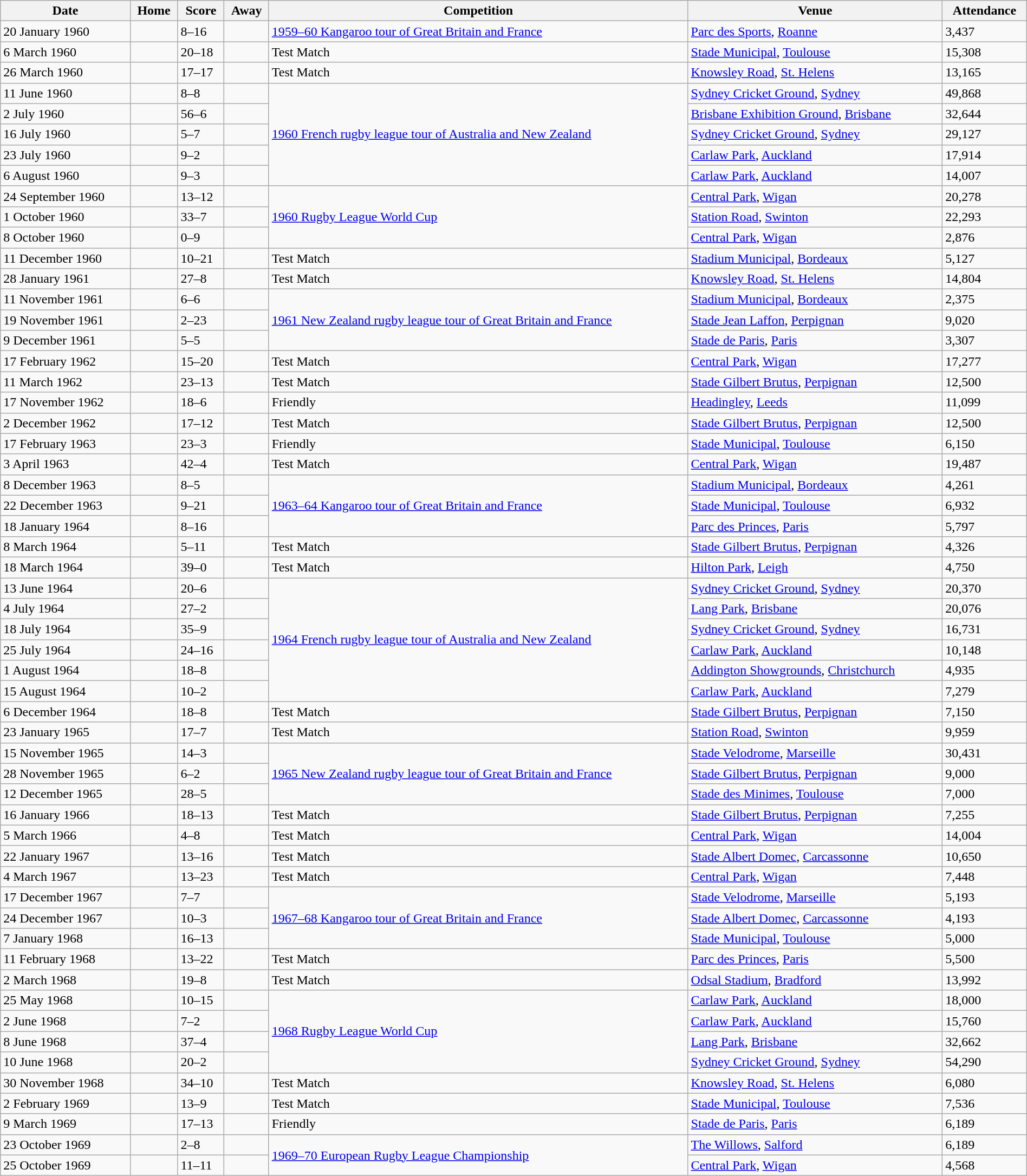<table class="wikitable" width=100%>
<tr bgcolor#bdb76b>
<th>Date</th>
<th>Home</th>
<th>Score</th>
<th>Away</th>
<th>Competition</th>
<th>Venue</th>
<th>Attendance</th>
</tr>
<tr>
<td>20 January 1960</td>
<td></td>
<td>8–16</td>
<td></td>
<td><a href='#'>1959–60 Kangaroo tour of Great Britain and France</a></td>
<td> <a href='#'>Parc des Sports</a>, <a href='#'>Roanne</a></td>
<td>3,437</td>
</tr>
<tr>
<td>6 March 1960</td>
<td></td>
<td>20–18</td>
<td></td>
<td>Test Match</td>
<td> <a href='#'>Stade Municipal</a>, <a href='#'>Toulouse</a></td>
<td>15,308</td>
</tr>
<tr>
<td>26 March 1960</td>
<td></td>
<td>17–17</td>
<td></td>
<td>Test Match</td>
<td> <a href='#'>Knowsley Road</a>, <a href='#'>St. Helens</a></td>
<td>13,165</td>
</tr>
<tr>
<td>11 June 1960</td>
<td></td>
<td>8–8</td>
<td></td>
<td rowspan=5><a href='#'>1960 French rugby league tour of Australia and New Zealand</a></td>
<td> <a href='#'>Sydney Cricket Ground</a>, <a href='#'>Sydney</a></td>
<td>49,868</td>
</tr>
<tr>
<td>2 July 1960</td>
<td></td>
<td>56–6</td>
<td></td>
<td> <a href='#'>Brisbane Exhibition Ground</a>, <a href='#'>Brisbane</a></td>
<td>32,644</td>
</tr>
<tr>
<td>16 July 1960</td>
<td></td>
<td>5–7</td>
<td></td>
<td> <a href='#'>Sydney Cricket Ground</a>, <a href='#'>Sydney</a></td>
<td>29,127</td>
</tr>
<tr>
<td>23 July 1960</td>
<td></td>
<td>9–2</td>
<td></td>
<td> <a href='#'>Carlaw Park</a>, <a href='#'>Auckland</a></td>
<td>17,914</td>
</tr>
<tr>
<td>6 August 1960</td>
<td></td>
<td>9–3</td>
<td></td>
<td> <a href='#'>Carlaw Park</a>, <a href='#'>Auckland</a></td>
<td>14,007</td>
</tr>
<tr>
<td>24 September 1960</td>
<td></td>
<td>13–12</td>
<td></td>
<td rowspan=3><a href='#'>1960 Rugby League World Cup</a></td>
<td> <a href='#'>Central Park</a>, <a href='#'>Wigan</a></td>
<td>20,278</td>
</tr>
<tr>
<td>1 October 1960</td>
<td></td>
<td>33–7</td>
<td></td>
<td> <a href='#'>Station Road</a>, <a href='#'>Swinton</a></td>
<td>22,293</td>
</tr>
<tr>
<td>8 October 1960</td>
<td></td>
<td>0–9</td>
<td></td>
<td> <a href='#'>Central Park</a>, <a href='#'>Wigan</a></td>
<td>2,876</td>
</tr>
<tr>
<td>11 December 1960</td>
<td></td>
<td>10–21</td>
<td></td>
<td>Test Match</td>
<td> <a href='#'>Stadium Municipal</a>, <a href='#'>Bordeaux</a></td>
<td>5,127</td>
</tr>
<tr>
<td>28 January 1961</td>
<td></td>
<td>27–8</td>
<td></td>
<td>Test Match</td>
<td> <a href='#'>Knowsley Road</a>, <a href='#'>St. Helens</a></td>
<td>14,804</td>
</tr>
<tr>
<td>11 November 1961</td>
<td></td>
<td>6–6</td>
<td></td>
<td rowspan=3><a href='#'>1961 New Zealand rugby league tour of Great Britain and France</a></td>
<td> <a href='#'>Stadium Municipal</a>, <a href='#'>Bordeaux</a></td>
<td>2,375</td>
</tr>
<tr>
<td>19 November 1961</td>
<td></td>
<td>2–23</td>
<td></td>
<td> <a href='#'>Stade Jean Laffon</a>, <a href='#'>Perpignan</a></td>
<td>9,020</td>
</tr>
<tr>
<td>9 December 1961</td>
<td></td>
<td>5–5</td>
<td></td>
<td> <a href='#'>Stade de Paris</a>, <a href='#'>Paris</a></td>
<td>3,307</td>
</tr>
<tr>
<td>17 February 1962</td>
<td></td>
<td>15–20</td>
<td></td>
<td>Test Match</td>
<td> <a href='#'>Central Park</a>, <a href='#'>Wigan</a></td>
<td>17,277</td>
</tr>
<tr>
<td>11 March 1962</td>
<td></td>
<td>23–13</td>
<td></td>
<td>Test Match</td>
<td> <a href='#'>Stade Gilbert Brutus</a>, <a href='#'>Perpignan</a></td>
<td>12,500</td>
</tr>
<tr>
<td>17 November 1962</td>
<td></td>
<td>18–6</td>
<td></td>
<td>Friendly</td>
<td> <a href='#'>Headingley</a>, <a href='#'>Leeds</a></td>
<td>11,099</td>
</tr>
<tr>
<td>2 December 1962</td>
<td></td>
<td>17–12</td>
<td></td>
<td>Test Match</td>
<td> <a href='#'>Stade Gilbert Brutus</a>, <a href='#'>Perpignan</a></td>
<td>12,500</td>
</tr>
<tr>
<td>17 February 1963</td>
<td></td>
<td>23–3</td>
<td></td>
<td>Friendly</td>
<td> <a href='#'>Stade Municipal</a>, <a href='#'>Toulouse</a></td>
<td>6,150</td>
</tr>
<tr>
<td>3 April 1963</td>
<td></td>
<td>42–4</td>
<td></td>
<td>Test Match</td>
<td> <a href='#'>Central Park</a>, <a href='#'>Wigan</a></td>
<td>19,487</td>
</tr>
<tr>
<td>8 December 1963</td>
<td></td>
<td>8–5</td>
<td></td>
<td rowspan=3><a href='#'>1963–64 Kangaroo tour of Great Britain and France</a></td>
<td> <a href='#'>Stadium Municipal</a>, <a href='#'>Bordeaux</a></td>
<td>4,261</td>
</tr>
<tr>
<td>22 December 1963</td>
<td></td>
<td>9–21</td>
<td></td>
<td> <a href='#'>Stade Municipal</a>, <a href='#'>Toulouse</a></td>
<td>6,932</td>
</tr>
<tr>
<td>18 January 1964</td>
<td></td>
<td>8–16</td>
<td></td>
<td> <a href='#'>Parc des Princes</a>, <a href='#'>Paris</a></td>
<td>5,797</td>
</tr>
<tr>
<td>8 March 1964</td>
<td></td>
<td>5–11</td>
<td></td>
<td>Test Match</td>
<td> <a href='#'>Stade Gilbert Brutus</a>, <a href='#'>Perpignan</a></td>
<td>4,326</td>
</tr>
<tr>
<td>18 March 1964</td>
<td></td>
<td>39–0</td>
<td></td>
<td>Test Match</td>
<td> <a href='#'>Hilton Park</a>, <a href='#'>Leigh</a></td>
<td>4,750</td>
</tr>
<tr>
<td>13 June 1964</td>
<td></td>
<td>20–6</td>
<td></td>
<td rowspan=6><a href='#'>1964 French rugby league tour of Australia and New Zealand</a></td>
<td> <a href='#'>Sydney Cricket Ground</a>, <a href='#'>Sydney</a></td>
<td>20,370</td>
</tr>
<tr>
<td>4 July 1964</td>
<td></td>
<td>27–2</td>
<td></td>
<td> <a href='#'>Lang Park</a>, <a href='#'>Brisbane</a></td>
<td>20,076</td>
</tr>
<tr>
<td>18 July 1964</td>
<td></td>
<td>35–9</td>
<td></td>
<td> <a href='#'>Sydney Cricket Ground</a>, <a href='#'>Sydney</a></td>
<td>16,731</td>
</tr>
<tr>
<td>25 July 1964</td>
<td></td>
<td>24–16</td>
<td></td>
<td> <a href='#'>Carlaw Park</a>, <a href='#'>Auckland</a></td>
<td>10,148</td>
</tr>
<tr>
<td>1 August 1964</td>
<td></td>
<td>18–8</td>
<td></td>
<td> <a href='#'>Addington Showgrounds</a>, <a href='#'>Christchurch</a></td>
<td>4,935</td>
</tr>
<tr>
<td>15 August 1964</td>
<td></td>
<td>10–2</td>
<td></td>
<td> <a href='#'>Carlaw Park</a>, <a href='#'>Auckland</a></td>
<td>7,279</td>
</tr>
<tr>
<td>6 December 1964</td>
<td></td>
<td>18–8</td>
<td></td>
<td>Test Match</td>
<td> <a href='#'>Stade Gilbert Brutus</a>, <a href='#'>Perpignan</a></td>
<td>7,150</td>
</tr>
<tr>
<td>23 January 1965</td>
<td></td>
<td>17–7</td>
<td></td>
<td>Test Match</td>
<td> <a href='#'>Station Road</a>, <a href='#'>Swinton</a></td>
<td>9,959</td>
</tr>
<tr>
<td>15 November 1965</td>
<td></td>
<td>14–3</td>
<td></td>
<td rowspan=3><a href='#'>1965 New Zealand rugby league tour of Great Britain and France</a></td>
<td> <a href='#'>Stade Velodrome</a>, <a href='#'>Marseille</a></td>
<td>30,431</td>
</tr>
<tr>
<td>28 November 1965</td>
<td></td>
<td>6–2</td>
<td></td>
<td> <a href='#'>Stade Gilbert Brutus</a>, <a href='#'>Perpignan</a></td>
<td>9,000</td>
</tr>
<tr>
<td>12 December 1965</td>
<td></td>
<td>28–5</td>
<td></td>
<td> <a href='#'>Stade des Minimes</a>, <a href='#'>Toulouse</a></td>
<td>7,000</td>
</tr>
<tr>
<td>16 January 1966</td>
<td></td>
<td>18–13</td>
<td></td>
<td>Test Match</td>
<td> <a href='#'>Stade Gilbert Brutus</a>, <a href='#'>Perpignan</a></td>
<td>7,255</td>
</tr>
<tr>
<td>5 March 1966</td>
<td></td>
<td>4–8</td>
<td></td>
<td>Test Match</td>
<td> <a href='#'>Central Park</a>, <a href='#'>Wigan</a></td>
<td>14,004</td>
</tr>
<tr>
<td>22 January 1967</td>
<td></td>
<td>13–16</td>
<td></td>
<td>Test Match</td>
<td> <a href='#'>Stade Albert Domec</a>, <a href='#'>Carcassonne</a></td>
<td>10,650</td>
</tr>
<tr>
<td>4 March 1967</td>
<td></td>
<td>13–23</td>
<td></td>
<td>Test Match</td>
<td> <a href='#'>Central Park</a>, <a href='#'>Wigan</a></td>
<td>7,448</td>
</tr>
<tr>
<td>17 December 1967</td>
<td></td>
<td>7–7</td>
<td></td>
<td rowspan=3><a href='#'>1967–68 Kangaroo tour of Great Britain and France</a></td>
<td> <a href='#'>Stade Velodrome</a>, <a href='#'>Marseille</a></td>
<td>5,193</td>
</tr>
<tr>
<td>24 December 1967</td>
<td></td>
<td>10–3</td>
<td></td>
<td> <a href='#'>Stade Albert Domec</a>, <a href='#'>Carcassonne</a></td>
<td>4,193</td>
</tr>
<tr>
<td>7 January 1968</td>
<td></td>
<td>16–13</td>
<td></td>
<td> <a href='#'>Stade Municipal</a>, <a href='#'>Toulouse</a></td>
<td>5,000</td>
</tr>
<tr>
<td>11 February 1968</td>
<td></td>
<td>13–22</td>
<td></td>
<td>Test Match</td>
<td> <a href='#'>Parc des Princes</a>, <a href='#'>Paris</a></td>
<td>5,500</td>
</tr>
<tr>
<td>2 March 1968</td>
<td></td>
<td>19–8</td>
<td></td>
<td>Test Match</td>
<td> <a href='#'>Odsal Stadium</a>, <a href='#'>Bradford</a></td>
<td>13,992</td>
</tr>
<tr>
<td>25 May 1968</td>
<td></td>
<td>10–15</td>
<td></td>
<td rowspan=4><a href='#'>1968 Rugby League World Cup</a></td>
<td> <a href='#'>Carlaw Park</a>, <a href='#'>Auckland</a></td>
<td>18,000</td>
</tr>
<tr>
<td>2 June 1968</td>
<td></td>
<td>7–2</td>
<td></td>
<td> <a href='#'>Carlaw Park</a>, <a href='#'>Auckland</a></td>
<td>15,760</td>
</tr>
<tr>
<td>8 June 1968</td>
<td></td>
<td>37–4</td>
<td></td>
<td> <a href='#'>Lang Park</a>, <a href='#'>Brisbane</a></td>
<td>32,662</td>
</tr>
<tr>
<td>10 June 1968</td>
<td></td>
<td>20–2</td>
<td></td>
<td> <a href='#'>Sydney Cricket Ground</a>, <a href='#'>Sydney</a></td>
<td>54,290</td>
</tr>
<tr>
<td>30 November 1968</td>
<td></td>
<td>34–10</td>
<td></td>
<td>Test Match</td>
<td> <a href='#'>Knowsley Road</a>, <a href='#'>St. Helens</a></td>
<td>6,080</td>
</tr>
<tr>
<td>2 February 1969</td>
<td></td>
<td>13–9</td>
<td></td>
<td>Test Match</td>
<td> <a href='#'>Stade Municipal</a>, <a href='#'>Toulouse</a></td>
<td>7,536</td>
</tr>
<tr>
<td>9 March 1969</td>
<td></td>
<td>17–13</td>
<td></td>
<td>Friendly</td>
<td> <a href='#'>Stade de Paris</a>, <a href='#'>Paris</a></td>
<td>6,189</td>
</tr>
<tr>
<td>23 October 1969</td>
<td></td>
<td>2–8</td>
<td></td>
<td rowspan=2><a href='#'>1969–70 European Rugby League Championship</a></td>
<td> <a href='#'>The Willows</a>, <a href='#'>Salford</a></td>
<td>6,189</td>
</tr>
<tr>
<td>25 October 1969</td>
<td></td>
<td>11–11</td>
<td></td>
<td> <a href='#'>Central Park</a>, <a href='#'>Wigan</a></td>
<td>4,568</td>
</tr>
</table>
